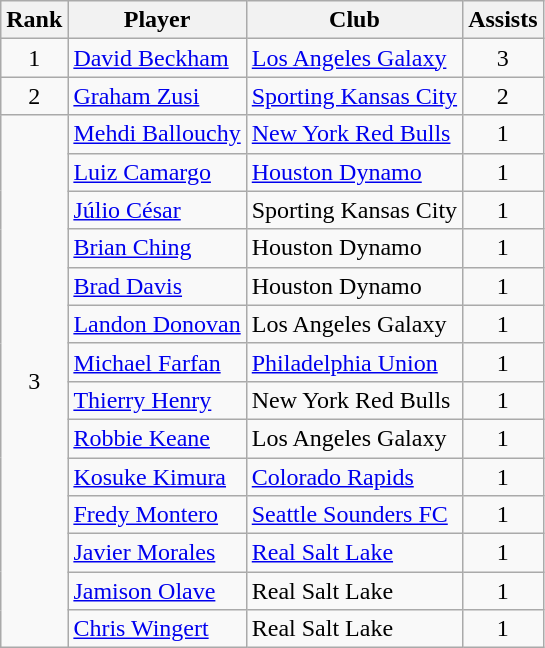<table class="wikitable" style="text-align:center">
<tr>
<th>Rank</th>
<th>Player</th>
<th>Club</th>
<th>Assists</th>
</tr>
<tr>
<td rowspan="1" align=center>1</td>
<td align="left"> <a href='#'>David Beckham</a></td>
<td align="left"><a href='#'>Los Angeles Galaxy</a></td>
<td style="text-align:center;">3</td>
</tr>
<tr>
<td rowspan="1" align=center>2</td>
<td align="left"> <a href='#'>Graham Zusi</a></td>
<td align="left"><a href='#'>Sporting Kansas City</a></td>
<td style="text-align:center;">2</td>
</tr>
<tr>
<td rowspan="14" align=center>3</td>
<td align="left"> <a href='#'>Mehdi Ballouchy</a></td>
<td align="left"><a href='#'>New York Red Bulls</a></td>
<td>1</td>
</tr>
<tr>
<td align="left"> <a href='#'>Luiz Camargo</a></td>
<td align="left"><a href='#'>Houston Dynamo</a></td>
<td>1</td>
</tr>
<tr>
<td align="left"> <a href='#'>Júlio César</a></td>
<td align="left">Sporting Kansas City</td>
<td>1</td>
</tr>
<tr>
<td align="left"> <a href='#'>Brian Ching</a></td>
<td align="left">Houston Dynamo</td>
<td>1</td>
</tr>
<tr>
<td align="left"> <a href='#'>Brad Davis</a></td>
<td align="left">Houston Dynamo</td>
<td>1</td>
</tr>
<tr>
<td align="left"> <a href='#'>Landon Donovan</a></td>
<td align="left">Los Angeles Galaxy</td>
<td>1</td>
</tr>
<tr>
<td align="left"> <a href='#'>Michael Farfan</a></td>
<td align="left"><a href='#'>Philadelphia Union</a></td>
<td>1</td>
</tr>
<tr>
<td align="left"> <a href='#'>Thierry Henry</a></td>
<td align="left">New York Red Bulls</td>
<td>1</td>
</tr>
<tr>
<td align="left"> <a href='#'>Robbie Keane</a></td>
<td align="left">Los Angeles Galaxy</td>
<td>1</td>
</tr>
<tr>
<td align="left"> <a href='#'>Kosuke Kimura</a></td>
<td align="left"><a href='#'>Colorado Rapids</a></td>
<td>1</td>
</tr>
<tr>
<td align="left"> <a href='#'>Fredy Montero</a></td>
<td align="left"><a href='#'>Seattle Sounders FC</a></td>
<td style="text-align:center;">1</td>
</tr>
<tr>
<td align="left"> <a href='#'>Javier Morales</a></td>
<td align="left"><a href='#'>Real Salt Lake</a></td>
<td style="text-align:center;">1</td>
</tr>
<tr>
<td align="left"> <a href='#'>Jamison Olave</a></td>
<td align="left">Real Salt Lake</td>
<td style="text-align:center;">1</td>
</tr>
<tr>
<td align="left"> <a href='#'>Chris Wingert</a></td>
<td align="left">Real Salt Lake</td>
<td style="text-align:center;">1</td>
</tr>
</table>
